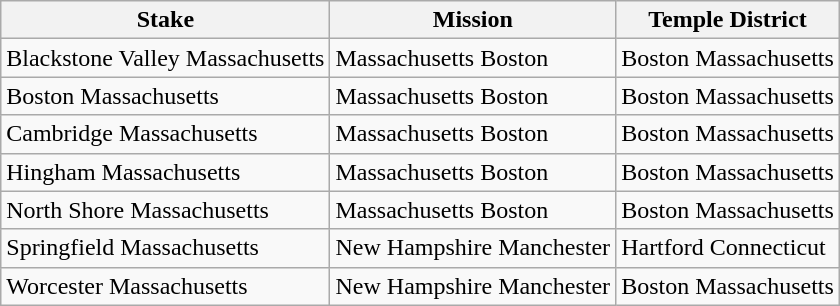<table class="wikitable sortable">
<tr>
<th>Stake</th>
<th>Mission</th>
<th>Temple District</th>
</tr>
<tr>
<td>Blackstone Valley Massachusetts</td>
<td>Massachusetts Boston</td>
<td>Boston Massachusetts</td>
</tr>
<tr>
<td>Boston Massachusetts</td>
<td>Massachusetts Boston</td>
<td>Boston Massachusetts</td>
</tr>
<tr>
<td>Cambridge Massachusetts</td>
<td>Massachusetts Boston</td>
<td>Boston Massachusetts</td>
</tr>
<tr>
<td>Hingham Massachusetts</td>
<td>Massachusetts Boston</td>
<td>Boston Massachusetts</td>
</tr>
<tr>
<td>North Shore Massachusetts</td>
<td>Massachusetts Boston</td>
<td>Boston Massachusetts</td>
</tr>
<tr>
<td>Springfield Massachusetts</td>
<td>New Hampshire Manchester</td>
<td>Hartford Connecticut</td>
</tr>
<tr>
<td>Worcester Massachusetts</td>
<td>New Hampshire Manchester</td>
<td>Boston Massachusetts</td>
</tr>
</table>
